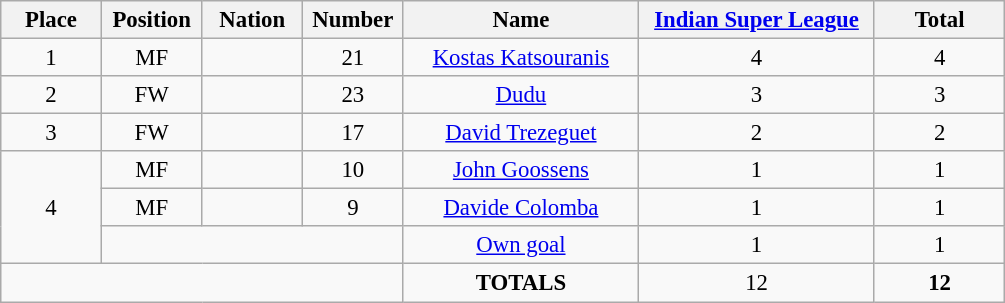<table class="wikitable" style="font-size: 95%; text-align: center;">
<tr>
<th width=60>Place</th>
<th width=60>Position</th>
<th width=60>Nation</th>
<th width=60>Number</th>
<th width=150>Name</th>
<th width=150><a href='#'>Indian Super League</a></th>
<th width=80><strong>Total</strong></th>
</tr>
<tr>
<td>1</td>
<td>MF</td>
<td></td>
<td>21</td>
<td><a href='#'>Kostas Katsouranis</a></td>
<td>4</td>
<td>4</td>
</tr>
<tr>
<td>2</td>
<td>FW</td>
<td></td>
<td>23</td>
<td><a href='#'>Dudu</a></td>
<td>3</td>
<td>3</td>
</tr>
<tr>
<td>3</td>
<td>FW</td>
<td></td>
<td>17</td>
<td><a href='#'>David Trezeguet</a></td>
<td>2</td>
<td>2</td>
</tr>
<tr>
<td rowspan=3>4</td>
<td>MF</td>
<td></td>
<td>10</td>
<td><a href='#'>John Goossens</a></td>
<td>1</td>
<td>1</td>
</tr>
<tr>
<td>MF</td>
<td></td>
<td>9</td>
<td><a href='#'>Davide Colomba</a></td>
<td>1</td>
<td>1</td>
</tr>
<tr>
<td colspan=3></td>
<td><a href='#'>Own goal</a></td>
<td>1</td>
<td>1</td>
</tr>
<tr>
<td colspan=4></td>
<td><strong>TOTALS</strong></td>
<td>12</td>
<td><strong>12</strong></td>
</tr>
</table>
